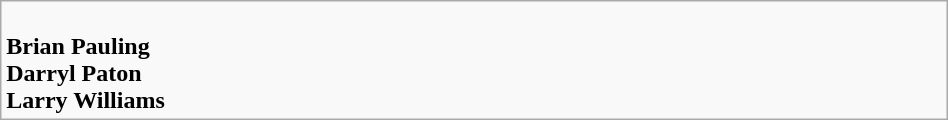<table class=wikitable width="50%">
<tr>
<td valign="top" width="50%"><br>
<strong>Brian Pauling</strong><br><strong>Darryl Paton</strong><br><strong>Larry Williams</strong></td>
</tr>
</table>
